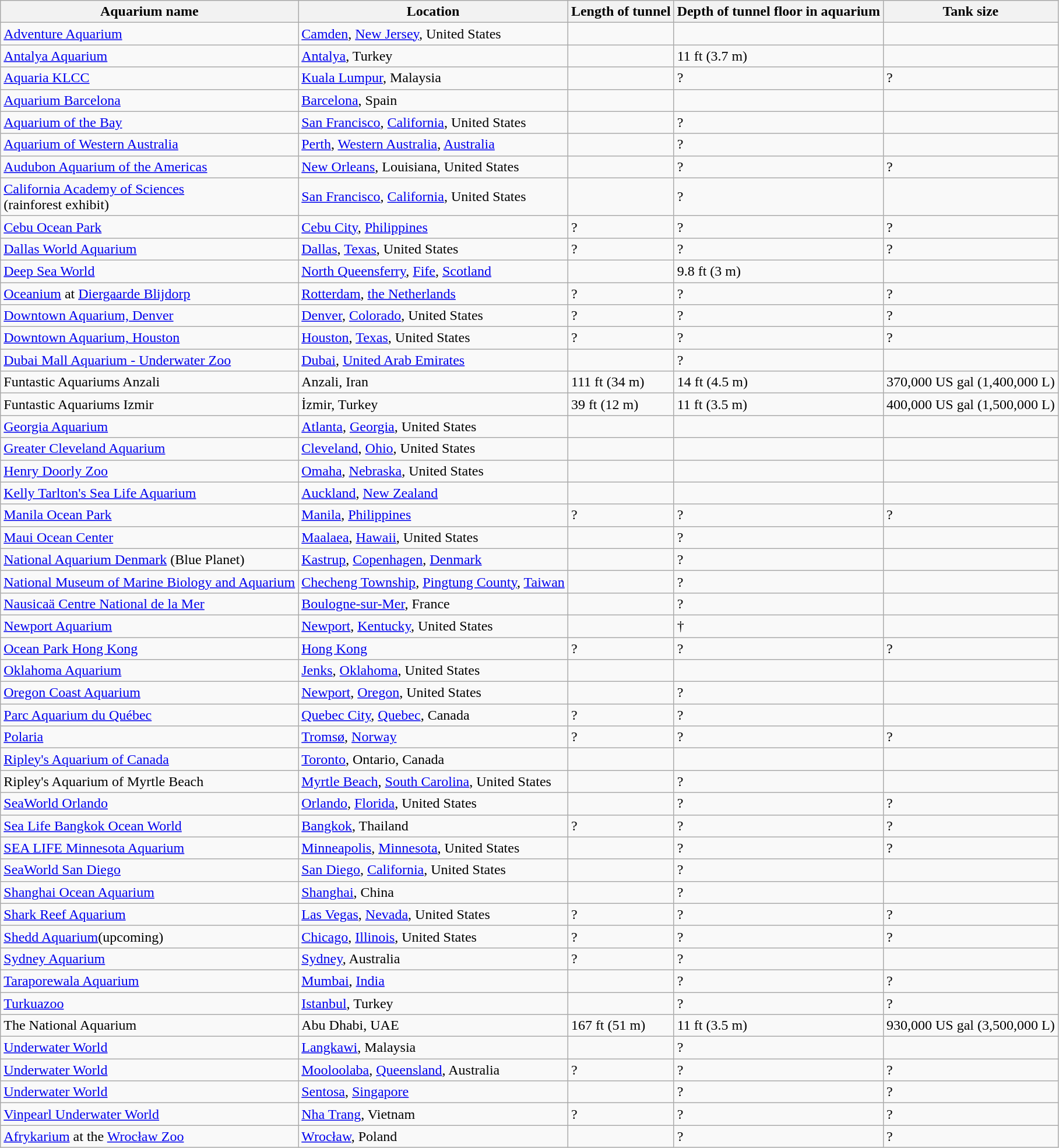<table class="wikitable sortable">
<tr>
<th>Aquarium name</th>
<th>Location</th>
<th>Length of tunnel</th>
<th>Depth of tunnel floor in aquarium</th>
<th>Tank size</th>
</tr>
<tr>
<td><a href='#'>Adventure Aquarium</a></td>
<td><a href='#'>Camden</a>, <a href='#'>New Jersey</a>, United States</td>
<td></td>
<td></td>
<td></td>
</tr>
<tr>
<td><a href='#'>Antalya Aquarium</a></td>
<td><a href='#'>Antalya</a>, Turkey</td>
<td></td>
<td>11 ft (3.7 m)</td>
<td></td>
</tr>
<tr>
<td><a href='#'>Aquaria KLCC</a></td>
<td><a href='#'>Kuala Lumpur</a>, Malaysia</td>
<td></td>
<td>?</td>
<td>?</td>
</tr>
<tr>
<td><a href='#'>Aquarium Barcelona</a></td>
<td><a href='#'>Barcelona</a>, Spain</td>
<td></td>
<td></td>
<td></td>
</tr>
<tr>
<td><a href='#'>Aquarium of the Bay</a></td>
<td><a href='#'>San Francisco</a>, <a href='#'>California</a>, United States</td>
<td></td>
<td>?</td>
<td></td>
</tr>
<tr>
<td><a href='#'>Aquarium of Western Australia</a></td>
<td><a href='#'>Perth</a>, <a href='#'>Western Australia</a>, <a href='#'>Australia</a></td>
<td></td>
<td>?</td>
<td></td>
</tr>
<tr>
<td><a href='#'>Audubon Aquarium of the Americas</a></td>
<td><a href='#'>New Orleans</a>, Louisiana, United States</td>
<td></td>
<td>?</td>
<td>?</td>
</tr>
<tr>
<td><a href='#'>California Academy of Sciences</a><br>(rainforest exhibit)</td>
<td><a href='#'>San Francisco</a>, <a href='#'>California</a>, United States</td>
<td></td>
<td>?</td>
<td></td>
</tr>
<tr>
<td><a href='#'>Cebu Ocean Park</a></td>
<td><a href='#'>Cebu City</a>, <a href='#'>Philippines</a></td>
<td>?</td>
<td>?</td>
<td>?</td>
</tr>
<tr>
<td><a href='#'>Dallas World Aquarium</a></td>
<td><a href='#'>Dallas</a>, <a href='#'>Texas</a>, United States</td>
<td>?</td>
<td>?</td>
<td>?</td>
</tr>
<tr>
<td><a href='#'>Deep Sea World</a></td>
<td><a href='#'>North Queensferry</a>, <a href='#'>Fife</a>, <a href='#'>Scotland</a></td>
<td></td>
<td>9.8 ft (3 m)</td>
<td></td>
</tr>
<tr>
<td><a href='#'>Oceanium</a> at <a href='#'>Diergaarde Blijdorp</a></td>
<td><a href='#'>Rotterdam</a>, <a href='#'>the Netherlands</a></td>
<td>?</td>
<td>?</td>
<td>?</td>
</tr>
<tr>
<td><a href='#'>Downtown Aquarium, Denver</a></td>
<td><a href='#'>Denver</a>, <a href='#'>Colorado</a>, United States</td>
<td>?</td>
<td>?</td>
<td>?</td>
</tr>
<tr>
<td><a href='#'>Downtown Aquarium, Houston</a></td>
<td><a href='#'>Houston</a>, <a href='#'>Texas</a>, United States</td>
<td>?</td>
<td>?</td>
<td>?</td>
</tr>
<tr>
<td><a href='#'>Dubai Mall Aquarium - Underwater Zoo</a></td>
<td><a href='#'>Dubai</a>, <a href='#'>United Arab Emirates</a></td>
<td></td>
<td>?</td>
<td></td>
</tr>
<tr>
<td>Funtastic Aquariums Anzali</td>
<td>Anzali, Iran</td>
<td>111 ft (34 m)</td>
<td>14 ft (4.5 m)</td>
<td>370,000 US gal (1,400,000 L)</td>
</tr>
<tr>
<td>Funtastic Aquariums Izmir</td>
<td>İzmir, Turkey</td>
<td>39 ft (12 m)</td>
<td>11 ft (3.5 m)</td>
<td>400,000 US gal (1,500,000 L)</td>
</tr>
<tr>
<td><a href='#'>Georgia Aquarium</a></td>
<td><a href='#'>Atlanta</a>, <a href='#'>Georgia</a>, United States</td>
<td></td>
<td></td>
<td></td>
</tr>
<tr>
<td><a href='#'>Greater Cleveland Aquarium</a></td>
<td><a href='#'>Cleveland</a>, <a href='#'>Ohio</a>, United States</td>
<td></td>
<td></td>
<td></td>
</tr>
<tr>
<td><a href='#'>Henry Doorly Zoo</a></td>
<td><a href='#'>Omaha</a>, <a href='#'>Nebraska</a>, United States</td>
<td></td>
<td></td>
<td></td>
</tr>
<tr>
<td><a href='#'>Kelly Tarlton's Sea Life Aquarium</a></td>
<td><a href='#'>Auckland</a>, <a href='#'>New Zealand</a></td>
<td></td>
<td></td>
<td></td>
</tr>
<tr>
<td><a href='#'>Manila Ocean Park</a></td>
<td><a href='#'>Manila</a>, <a href='#'>Philippines</a></td>
<td>?</td>
<td>?</td>
<td>?</td>
</tr>
<tr>
<td><a href='#'>Maui Ocean Center</a></td>
<td><a href='#'>Maalaea</a>, <a href='#'>Hawaii</a>, United States</td>
<td></td>
<td>?</td>
<td></td>
</tr>
<tr>
<td><a href='#'>National Aquarium Denmark</a> (Blue Planet)</td>
<td><a href='#'>Kastrup</a>, <a href='#'>Copenhagen</a>, <a href='#'>Denmark</a></td>
<td></td>
<td>?</td>
<td></td>
</tr>
<tr>
<td><a href='#'>National Museum of Marine Biology and Aquarium</a></td>
<td><a href='#'>Checheng Township</a>, <a href='#'>Pingtung County</a>, <a href='#'>Taiwan</a></td>
<td></td>
<td>?</td>
<td></td>
</tr>
<tr>
<td><a href='#'>Nausicaä Centre National de la Mer</a></td>
<td><a href='#'>Boulogne-sur-Mer</a>, France</td>
<td></td>
<td>?</td>
<td></td>
</tr>
<tr>
<td><a href='#'>Newport Aquarium</a></td>
<td><a href='#'>Newport</a>, <a href='#'>Kentucky</a>, United States</td>
<td></td>
<td> †</td>
<td></td>
</tr>
<tr>
<td><a href='#'>Ocean Park Hong Kong</a></td>
<td><a href='#'>Hong Kong</a></td>
<td>?</td>
<td>?</td>
<td>?</td>
</tr>
<tr>
<td><a href='#'>Oklahoma Aquarium</a></td>
<td><a href='#'>Jenks</a>, <a href='#'>Oklahoma</a>, United States</td>
<td></td>
<td></td>
<td></td>
</tr>
<tr>
<td><a href='#'>Oregon Coast Aquarium</a></td>
<td><a href='#'>Newport</a>, <a href='#'>Oregon</a>, United States</td>
<td></td>
<td>?</td>
<td></td>
</tr>
<tr>
<td><a href='#'>Parc Aquarium du Québec</a></td>
<td><a href='#'>Quebec City</a>, <a href='#'>Quebec</a>, Canada</td>
<td>?</td>
<td>?</td>
<td></td>
</tr>
<tr>
<td><a href='#'>Polaria</a></td>
<td><a href='#'>Tromsø</a>, <a href='#'>Norway</a></td>
<td>?</td>
<td>?</td>
<td>?</td>
</tr>
<tr>
<td><a href='#'>Ripley's Aquarium of Canada</a></td>
<td><a href='#'>Toronto</a>, Ontario, Canada</td>
<td></td>
<td></td>
<td></td>
</tr>
<tr>
<td>Ripley's Aquarium of Myrtle Beach</td>
<td><a href='#'>Myrtle Beach</a>, <a href='#'>South Carolina</a>, United States</td>
<td></td>
<td>?</td>
<td></td>
</tr>
<tr>
<td><a href='#'>SeaWorld Orlando</a></td>
<td><a href='#'>Orlando</a>, <a href='#'>Florida</a>, United States</td>
<td></td>
<td>?</td>
<td>?</td>
</tr>
<tr>
<td><a href='#'>Sea Life Bangkok Ocean World</a></td>
<td><a href='#'>Bangkok</a>, Thailand</td>
<td>?</td>
<td>?</td>
<td>?</td>
</tr>
<tr>
<td><a href='#'>SEA LIFE Minnesota Aquarium</a></td>
<td><a href='#'>Minneapolis</a>, <a href='#'>Minnesota</a>, United States</td>
<td></td>
<td>?</td>
<td>?</td>
</tr>
<tr>
<td><a href='#'>SeaWorld San Diego</a></td>
<td><a href='#'>San Diego</a>, <a href='#'>California</a>, United States</td>
<td></td>
<td>?</td>
<td></td>
</tr>
<tr>
<td><a href='#'>Shanghai Ocean Aquarium</a></td>
<td><a href='#'>Shanghai</a>, China</td>
<td></td>
<td>?</td>
<td></td>
</tr>
<tr>
<td><a href='#'>Shark Reef Aquarium</a></td>
<td><a href='#'>Las Vegas</a>, <a href='#'>Nevada</a>, United States</td>
<td>?</td>
<td>?</td>
<td>?</td>
</tr>
<tr>
<td><a href='#'>Shedd Aquarium</a>(upcoming)</td>
<td><a href='#'>Chicago</a>, <a href='#'>Illinois</a>, United States</td>
<td>?</td>
<td>?</td>
<td>?</td>
</tr>
<tr>
<td><a href='#'>Sydney Aquarium</a></td>
<td><a href='#'>Sydney</a>, Australia</td>
<td>?</td>
<td>?</td>
<td></td>
</tr>
<tr>
<td><a href='#'>Taraporewala Aquarium</a></td>
<td><a href='#'>Mumbai</a>, <a href='#'>India</a></td>
<td></td>
<td>?</td>
<td>?</td>
</tr>
<tr>
<td><a href='#'>Turkuazoo</a></td>
<td><a href='#'>Istanbul</a>, Turkey</td>
<td></td>
<td>?</td>
<td>?</td>
</tr>
<tr>
<td>The National Aquarium</td>
<td>Abu Dhabi, UAE</td>
<td>167 ft (51 m)</td>
<td>11 ft (3.5 m)</td>
<td>930,000 US gal (3,500,000 L)</td>
</tr>
<tr>
<td><a href='#'>Underwater World</a></td>
<td><a href='#'>Langkawi</a>, Malaysia</td>
<td></td>
<td>?</td>
<td></td>
</tr>
<tr>
<td><a href='#'>Underwater World</a></td>
<td><a href='#'>Mooloolaba</a>, <a href='#'>Queensland</a>, Australia</td>
<td>?</td>
<td>?</td>
<td>?</td>
</tr>
<tr>
<td><a href='#'>Underwater World</a></td>
<td><a href='#'>Sentosa</a>, <a href='#'>Singapore</a></td>
<td></td>
<td>?</td>
<td>?</td>
</tr>
<tr>
<td><a href='#'>Vinpearl Underwater World</a></td>
<td><a href='#'>Nha Trang</a>, Vietnam</td>
<td>?</td>
<td>?</td>
<td>?</td>
</tr>
<tr>
<td><a href='#'>Afrykarium</a> at the <a href='#'>Wrocław Zoo</a></td>
<td><a href='#'>Wrocław</a>, Poland</td>
<td></td>
<td>?</td>
<td>?</td>
</tr>
</table>
